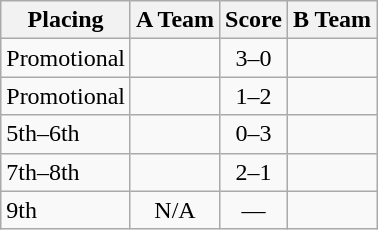<table class=wikitable style="border:1px solid #AAAAAA;">
<tr>
<th>Placing</th>
<th>A Team</th>
<th>Score</th>
<th>B Team</th>
</tr>
<tr>
<td>Promotional</td>
<td><strong></strong></td>
<td align="center">3–0</td>
<td></td>
</tr>
<tr>
<td>Promotional</td>
<td></td>
<td align="center">1–2</td>
<td><strong></strong></td>
</tr>
<tr>
<td>5th–6th</td>
<td></td>
<td align="center">0–3</td>
<td><strong></strong></td>
</tr>
<tr>
<td>7th–8th</td>
<td><strong></strong></td>
<td align="center">2–1</td>
<td></td>
</tr>
<tr>
<td>9th</td>
<td align="center">N/A</td>
<td align="center">—</td>
<td></td>
</tr>
</table>
